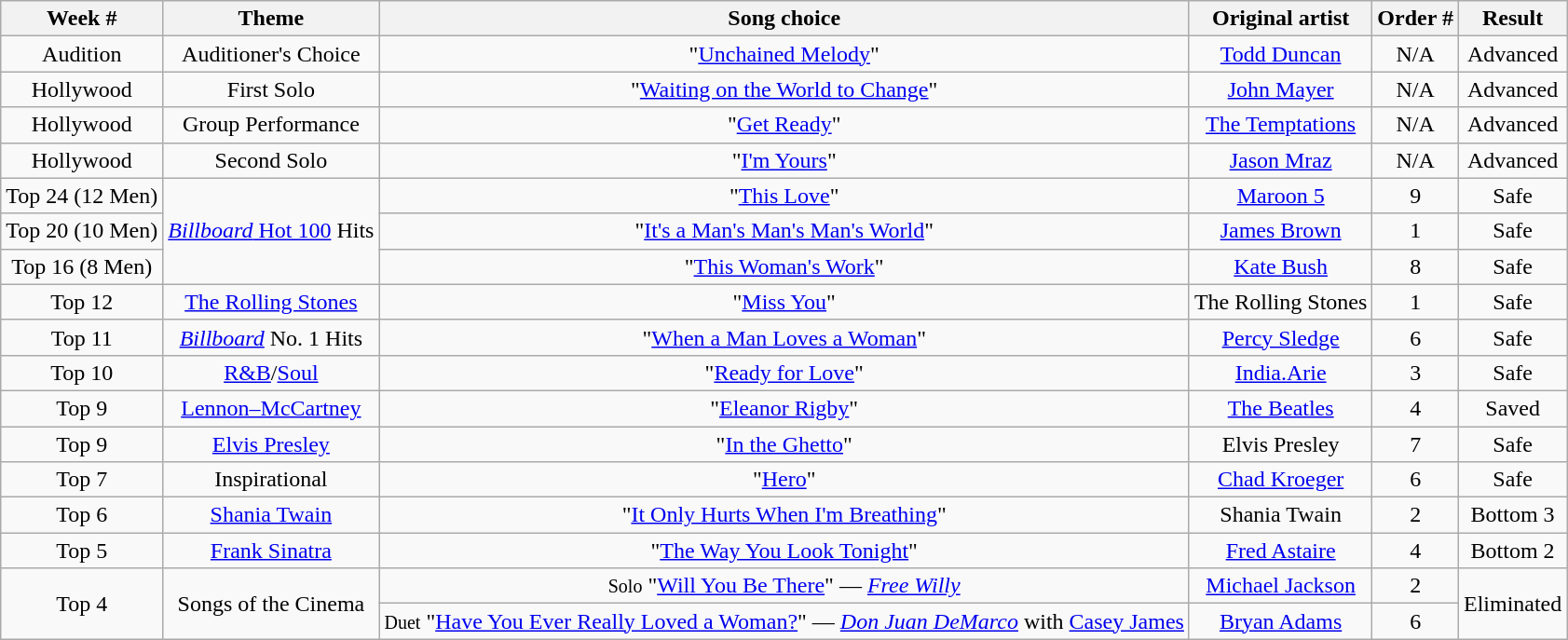<table class="wikitable" style="text-align: center;">
<tr>
<th>Week #</th>
<th>Theme</th>
<th>Song choice</th>
<th>Original artist</th>
<th>Order #</th>
<th>Result</th>
</tr>
<tr>
<td>Audition</td>
<td>Auditioner's Choice</td>
<td>"<a href='#'>Unchained Melody</a>"</td>
<td><a href='#'>Todd Duncan</a></td>
<td>N/A</td>
<td>Advanced</td>
</tr>
<tr>
<td>Hollywood</td>
<td>First Solo</td>
<td>"<a href='#'>Waiting on the World to Change</a>"</td>
<td><a href='#'>John Mayer</a></td>
<td>N/A</td>
<td>Advanced</td>
</tr>
<tr>
<td>Hollywood</td>
<td>Group Performance</td>
<td>"<a href='#'>Get Ready</a>"</td>
<td><a href='#'>The Temptations</a></td>
<td>N/A</td>
<td>Advanced</td>
</tr>
<tr>
<td>Hollywood</td>
<td>Second Solo</td>
<td>"<a href='#'>I'm Yours</a>"</td>
<td><a href='#'>Jason Mraz</a></td>
<td>N/A</td>
<td>Advanced</td>
</tr>
<tr>
<td>Top 24 (12 Men)</td>
<td rowspan="3"><a href='#'><em>Billboard</em> Hot 100</a> Hits</td>
<td>"<a href='#'>This Love</a>"</td>
<td><a href='#'>Maroon 5</a></td>
<td>9</td>
<td>Safe</td>
</tr>
<tr>
<td>Top 20 (10 Men)</td>
<td>"<a href='#'>It's a Man's Man's Man's World</a>"</td>
<td><a href='#'>James Brown</a></td>
<td>1</td>
<td>Safe</td>
</tr>
<tr>
<td>Top 16 (8 Men)</td>
<td>"<a href='#'>This Woman's Work</a>"</td>
<td><a href='#'>Kate Bush</a></td>
<td>8</td>
<td>Safe</td>
</tr>
<tr>
<td>Top 12</td>
<td><a href='#'>The Rolling Stones</a></td>
<td>"<a href='#'>Miss You</a>"</td>
<td>The Rolling Stones</td>
<td>1</td>
<td>Safe</td>
</tr>
<tr>
<td>Top 11</td>
<td><em><a href='#'>Billboard</a></em> No. 1 Hits</td>
<td>"<a href='#'>When a Man Loves a Woman</a>"</td>
<td><a href='#'>Percy Sledge</a></td>
<td>6</td>
<td>Safe</td>
</tr>
<tr>
<td>Top 10</td>
<td><a href='#'>R&B</a>/<a href='#'>Soul</a></td>
<td>"<a href='#'>Ready for Love</a>"</td>
<td><a href='#'>India.Arie</a></td>
<td>3</td>
<td>Safe</td>
</tr>
<tr>
<td>Top 9</td>
<td><a href='#'>Lennon–McCartney</a></td>
<td>"<a href='#'>Eleanor Rigby</a>"</td>
<td><a href='#'>The Beatles</a></td>
<td>4</td>
<td>Saved</td>
</tr>
<tr>
<td>Top 9</td>
<td><a href='#'>Elvis Presley</a></td>
<td>"<a href='#'>In the Ghetto</a>"</td>
<td>Elvis Presley</td>
<td>7</td>
<td>Safe</td>
</tr>
<tr>
<td>Top 7</td>
<td>Inspirational</td>
<td>"<a href='#'>Hero</a>"</td>
<td><a href='#'>Chad Kroeger</a></td>
<td>6</td>
<td>Safe</td>
</tr>
<tr>
<td>Top 6</td>
<td><a href='#'>Shania Twain</a></td>
<td>"<a href='#'>It Only Hurts When I'm Breathing</a>"</td>
<td>Shania Twain</td>
<td>2</td>
<td>Bottom 3</td>
</tr>
<tr>
<td>Top 5</td>
<td><a href='#'>Frank Sinatra</a></td>
<td>"<a href='#'>The Way You Look Tonight</a>"</td>
<td><a href='#'>Fred Astaire</a></td>
<td>4</td>
<td>Bottom 2</td>
</tr>
<tr>
<td rowspan=2>Top 4</td>
<td rowspan=2>Songs of the Cinema</td>
<td><small>Solo</small> "<a href='#'>Will You Be There</a>" — <em><a href='#'>Free Willy</a></em></td>
<td><a href='#'>Michael Jackson</a></td>
<td>2</td>
<td rowspan=2>Eliminated</td>
</tr>
<tr>
<td><small>Duet</small> "<a href='#'>Have You Ever Really Loved a Woman?</a>" — <em><a href='#'>Don Juan DeMarco</a></em> with <a href='#'>Casey James</a></td>
<td><a href='#'>Bryan Adams</a></td>
<td>6</td>
</tr>
</table>
